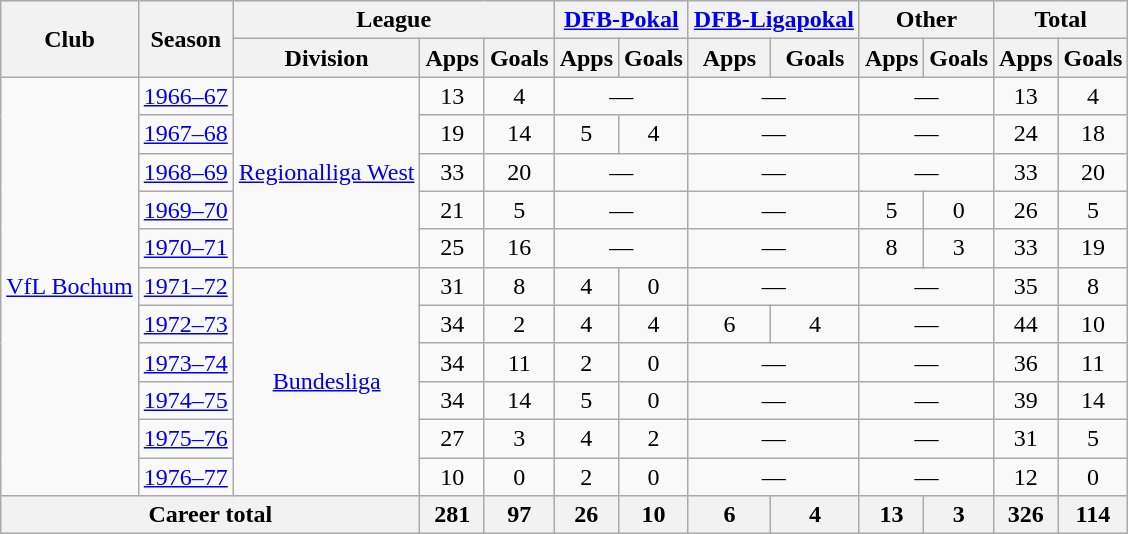<table class="wikitable" style="text-align:center">
<tr>
<th rowspan="2">Club</th>
<th rowspan="2">Season</th>
<th colspan="3">League</th>
<th colspan="2"><a href='#'>DFB-Pokal</a></th>
<th colspan="2"><a href='#'>DFB-Ligapokal</a></th>
<th colspan="2">Other</th>
<th colspan="2">Total</th>
</tr>
<tr>
<th>Division</th>
<th>Apps</th>
<th>Goals</th>
<th>Apps</th>
<th>Goals</th>
<th>Apps</th>
<th>Goals</th>
<th>Apps</th>
<th>Goals</th>
<th>Apps</th>
<th>Goals</th>
</tr>
<tr>
<td rowspan="11"><a href='#'>VfL Bochum</a></td>
<td><a href='#'>1966–67</a></td>
<td rowspan="5"><a href='#'>Regionalliga West</a></td>
<td>13</td>
<td>4</td>
<td colspan="2">—</td>
<td colspan="2">—</td>
<td colspan="2">—</td>
<td>13</td>
<td>4</td>
</tr>
<tr>
<td><a href='#'>1967–68</a></td>
<td>19</td>
<td>14</td>
<td>5</td>
<td>4</td>
<td colspan="2">—</td>
<td colspan="2">—</td>
<td>24</td>
<td>18</td>
</tr>
<tr>
<td><a href='#'>1968–69</a></td>
<td>33</td>
<td>20</td>
<td colspan="2">—</td>
<td colspan="2">—</td>
<td colspan="2">—</td>
<td>33</td>
<td>20</td>
</tr>
<tr>
<td><a href='#'>1969–70</a></td>
<td>21</td>
<td>5</td>
<td colspan="2">—</td>
<td colspan="2">—</td>
<td>5</td>
<td>0</td>
<td>26</td>
<td>5</td>
</tr>
<tr>
<td><a href='#'>1970–71</a></td>
<td>25</td>
<td>16</td>
<td colspan="2">—</td>
<td colspan="2">—</td>
<td>8</td>
<td>3</td>
<td>33</td>
<td>19</td>
</tr>
<tr>
<td><a href='#'>1971–72</a></td>
<td rowspan="6"><a href='#'>Bundesliga</a></td>
<td>31</td>
<td>8</td>
<td>4</td>
<td>0</td>
<td colspan="2">—</td>
<td colspan="2">—</td>
<td>35</td>
<td>8</td>
</tr>
<tr>
<td><a href='#'>1972–73</a></td>
<td>34</td>
<td>2</td>
<td>4</td>
<td>4</td>
<td>6</td>
<td>4</td>
<td colspan="2">—</td>
<td>44</td>
<td>10</td>
</tr>
<tr>
<td><a href='#'>1973–74</a></td>
<td>34</td>
<td>11</td>
<td>2</td>
<td>0</td>
<td colspan="2">—</td>
<td colspan="2">—</td>
<td>36</td>
<td>11</td>
</tr>
<tr>
<td><a href='#'>1974–75</a></td>
<td>34</td>
<td>14</td>
<td>5</td>
<td>0</td>
<td colspan="2">—</td>
<td colspan="2">—</td>
<td>39</td>
<td>14</td>
</tr>
<tr>
<td><a href='#'>1975–76</a></td>
<td>27</td>
<td>3</td>
<td>4</td>
<td>2</td>
<td colspan="2">—</td>
<td colspan="2">—</td>
<td>31</td>
<td>5</td>
</tr>
<tr>
<td><a href='#'>1976–77</a></td>
<td>10</td>
<td>0</td>
<td>2</td>
<td>0</td>
<td colspan="2">—</td>
<td colspan="2">—</td>
<td>12</td>
<td>0</td>
</tr>
<tr>
<th colspan="3">Career total</th>
<th>281</th>
<th>97</th>
<th>26</th>
<th>10</th>
<th>6</th>
<th>4</th>
<th>13</th>
<th>3</th>
<th>326</th>
<th>114</th>
</tr>
</table>
